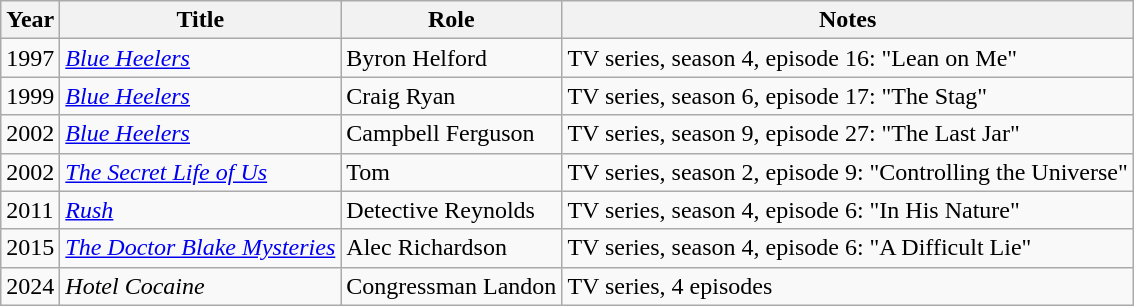<table class=wikitable>
<tr>
<th>Year</th>
<th>Title</th>
<th>Role</th>
<th>Notes</th>
</tr>
<tr>
<td>1997</td>
<td><em><a href='#'>Blue Heelers</a></em></td>
<td>Byron Helford</td>
<td>TV series, season 4, episode 16: "Lean on Me"</td>
</tr>
<tr>
<td>1999</td>
<td><em><a href='#'>Blue Heelers</a></em></td>
<td>Craig Ryan</td>
<td>TV series, season 6, episode 17: "The Stag"</td>
</tr>
<tr>
<td>2002</td>
<td><em><a href='#'>Blue Heelers</a></em></td>
<td>Campbell Ferguson</td>
<td>TV series, season 9, episode 27: "The Last Jar"</td>
</tr>
<tr>
<td>2002</td>
<td><em><a href='#'>The Secret Life of Us</a></em></td>
<td>Tom</td>
<td>TV series, season 2, episode 9: "Controlling the Universe"</td>
</tr>
<tr>
<td>2011</td>
<td><em><a href='#'>Rush</a></em></td>
<td>Detective Reynolds</td>
<td>TV series, season 4, episode 6: "In His Nature"</td>
</tr>
<tr>
<td>2015</td>
<td><em><a href='#'>The Doctor Blake Mysteries</a></em></td>
<td>Alec Richardson</td>
<td>TV series, season 4, episode 6: "A Difficult Lie"</td>
</tr>
<tr>
<td>2024</td>
<td><em>Hotel Cocaine</em></td>
<td>Congressman Landon</td>
<td>TV series, 4 episodes</td>
</tr>
</table>
